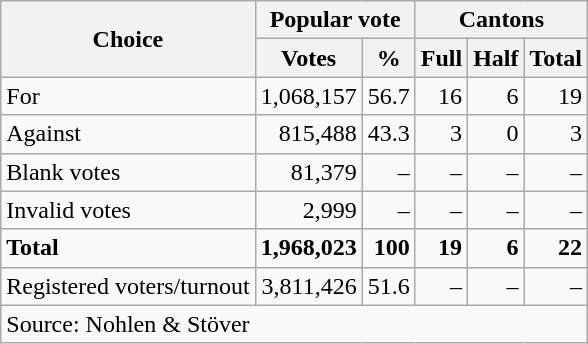<table class=wikitable style=text-align:right>
<tr>
<th rowspan=2>Choice</th>
<th colspan=2>Popular vote</th>
<th colspan=3>Cantons</th>
</tr>
<tr>
<th>Votes</th>
<th>%</th>
<th>Full</th>
<th>Half</th>
<th>Total</th>
</tr>
<tr>
<td align=left>For</td>
<td>1,068,157</td>
<td>56.7</td>
<td>16</td>
<td>6</td>
<td>19</td>
</tr>
<tr>
<td align=left>Against</td>
<td>815,488</td>
<td>43.3</td>
<td>3</td>
<td>0</td>
<td>3</td>
</tr>
<tr>
<td align=left>Blank votes</td>
<td>81,379</td>
<td>–</td>
<td>–</td>
<td>–</td>
<td>–</td>
</tr>
<tr>
<td align=left>Invalid votes</td>
<td>2,999</td>
<td>–</td>
<td>–</td>
<td>–</td>
<td>–</td>
</tr>
<tr>
<td align=left><strong>Total</strong></td>
<td><strong>1,968,023</strong></td>
<td><strong>100</strong></td>
<td><strong>19</strong></td>
<td><strong>6</strong></td>
<td><strong>22</strong></td>
</tr>
<tr>
<td align=left>Registered voters/turnout</td>
<td>3,811,426</td>
<td>51.6</td>
<td>–</td>
<td>–</td>
<td>–</td>
</tr>
<tr>
<td align=left colspan=11>Source: Nohlen & Stöver</td>
</tr>
</table>
